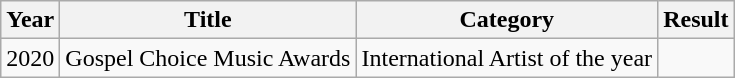<table class="wikitable">
<tr>
<th>Year</th>
<th>Title</th>
<th>Category</th>
<th>Result</th>
</tr>
<tr>
<td>2020</td>
<td>Gospel Choice Music Awards</td>
<td>International Artist of the year</td>
<td></td>
</tr>
</table>
